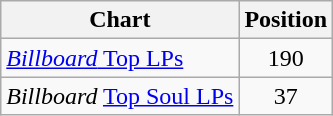<table class="wikitable">
<tr>
<th>Chart</th>
<th>Position</th>
</tr>
<tr>
<td><a href='#'><em>Billboard</em> Top LPs</a></td>
<td align="center">190</td>
</tr>
<tr>
<td><em>Billboard</em> <a href='#'>Top Soul LPs</a></td>
<td align="center">37</td>
</tr>
</table>
